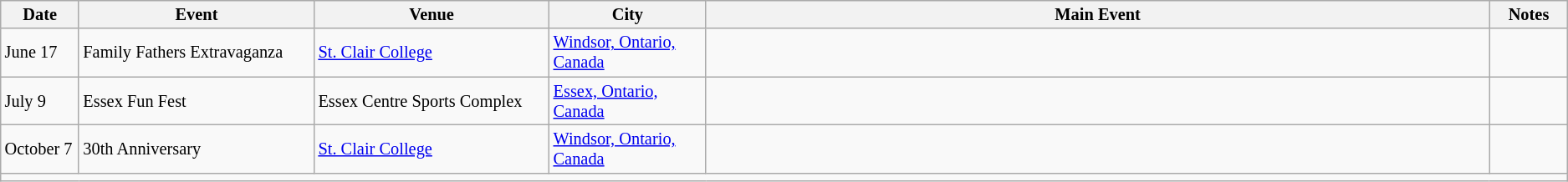<table class="sortable wikitable succession-box" style="font-size:85%;">
<tr>
<th scope="col" style="width:5%;">Date</th>
<th scope="col" style="width:15%;">Event</th>
<th scope="col" style="width:15%;">Venue</th>
<th scope="col" style="width:10%;">City</th>
<th scope="col" style="width:50%;">Main Event</th>
<th scope="col" style="width:10%;">Notes</th>
</tr>
<tr>
<td>June 17</td>
<td>Family Fathers Extravaganza</td>
<td><a href='#'>St. Clair College</a></td>
<td><a href='#'>Windsor, Ontario, Canada</a></td>
<td></td>
<td></td>
</tr>
<tr>
<td>July 9</td>
<td>Essex Fun Fest</td>
<td>Essex Centre Sports Complex</td>
<td><a href='#'>Essex, Ontario, Canada</a></td>
<td></td>
<td></td>
</tr>
<tr>
<td>October 7</td>
<td>30th Anniversary</td>
<td><a href='#'>St. Clair College</a></td>
<td><a href='#'>Windsor, Ontario, Canada</a></td>
<td></td>
<td></td>
</tr>
<tr>
<td colspan="6"></td>
</tr>
</table>
